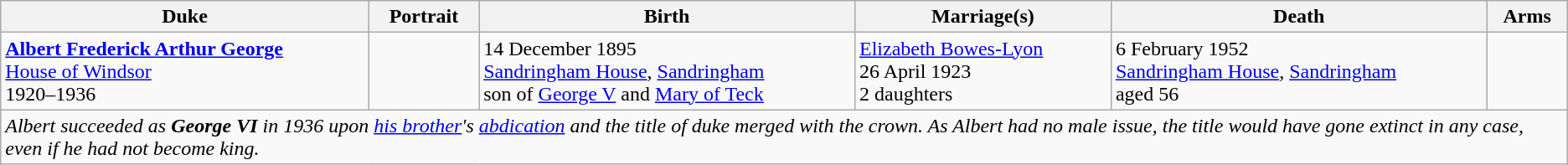<table class="wikitable">
<tr>
<th>Duke</th>
<th>Portrait</th>
<th>Birth</th>
<th>Marriage(s)</th>
<th>Death</th>
<th>Arms</th>
</tr>
<tr>
<td><strong><a href='#'>Albert Frederick Arthur George</a> </strong><br><a href='#'>House of Windsor</a><br>1920–1936<br><em></em></td>
<td></td>
<td>14 December 1895<br><a href='#'>Sandringham House</a>, <a href='#'>Sandringham</a><br>son of <a href='#'>George V</a> and <a href='#'>Mary of Teck</a></td>
<td><a href='#'>Elizabeth Bowes-Lyon</a><br>26 April 1923<br>2 daughters</td>
<td>6 February 1952<br><a href='#'>Sandringham House</a>, <a href='#'>Sandringham</a><br>aged 56</td>
<td></td>
</tr>
<tr>
<td colspan="6"><em>Albert succeeded as <strong>George VI</strong> in 1936 upon <a href='#'>his brother</a>'s <a href='#'>abdication</a> and the title of duke merged with the crown. As Albert had no male issue, the title would have gone extinct in any case, even if he had not become king.</em></td>
</tr>
</table>
